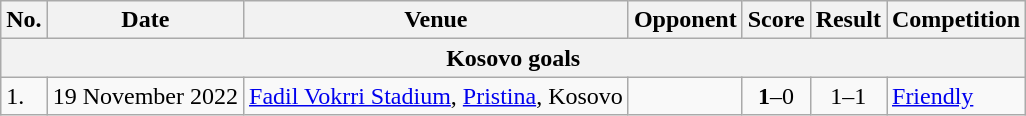<table class="wikitable">
<tr>
<th>No.</th>
<th>Date</th>
<th>Venue</th>
<th>Opponent</th>
<th>Score</th>
<th>Result</th>
<th>Competition</th>
</tr>
<tr>
<th colspan="7">Kosovo goals</th>
</tr>
<tr>
<td>1.</td>
<td>19 November 2022</td>
<td><a href='#'>Fadil Vokrri Stadium</a>, <a href='#'>Pristina</a>, Kosovo</td>
<td></td>
<td align="center"><strong>1</strong>–0</td>
<td align="center">1–1</td>
<td><a href='#'>Friendly</a></td>
</tr>
</table>
